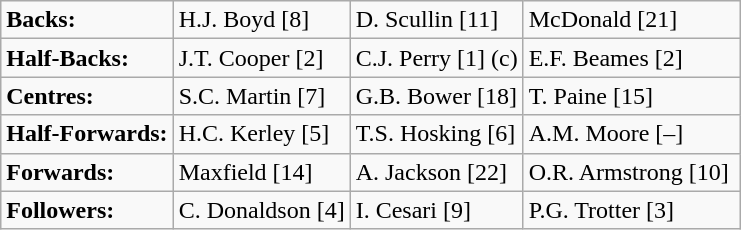<table class="wikitable">
<tr>
<td><strong>Backs:</strong></td>
<td>H.J. Boyd [8]</td>
<td>D. Scullin [11]</td>
<td>McDonald [21] </td>
</tr>
<tr>
<td><strong>Half-Backs:</strong></td>
<td>J.T. Cooper [2]</td>
<td>C.J. Perry [1] (c)</td>
<td>E.F. Beames [2] </td>
</tr>
<tr>
<td><strong>Centres:</strong></td>
<td>S.C. Martin [7]</td>
<td>G.B. Bower [18]</td>
<td>T. Paine [15] </td>
</tr>
<tr>
<td><strong>Half-Forwards:</strong></td>
<td>H.C. Kerley [5]</td>
<td>T.S. Hosking [6]</td>
<td>A.M. Moore [–] </td>
</tr>
<tr>
<td><strong>Forwards:</strong></td>
<td>Maxfield [14]</td>
<td>A. Jackson [22]</td>
<td>O.R. Armstrong [10] </td>
</tr>
<tr>
<td><strong>Followers:</strong></td>
<td>C. Donaldson [4]</td>
<td>I. Cesari [9]</td>
<td>P.G. Trotter [3] </td>
</tr>
</table>
